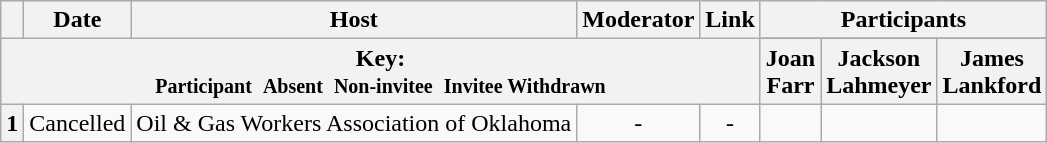<table class="wikitable" style="text-align:center;">
<tr>
<th scope="col"></th>
<th scope="col">Date</th>
<th scope="col">Host</th>
<th scope="col">Moderator</th>
<th scope="col">Link</th>
<th colspan="3" scope="col">Participants</th>
</tr>
<tr>
<th colspan="5" rowspan="2">Key:<br> <small>Participant </small>  <small>Absent </small>  <small>Non-invitee </small>  <small>Invitee  Withdrawn</small></th>
</tr>
<tr>
<th scope="col">Joan<br>Farr</th>
<th scope="col">Jackson<br>Lahmeyer</th>
<th scope="col">James<br>Lankford</th>
</tr>
<tr>
<th scope="row">1</th>
<td style="white-space:nowrap;">Cancelled</td>
<td style="white-space:nowrap;">Oil & Gas Workers Association of Oklahoma</td>
<td style="white-space:nowrap;">-</td>
<td style="white-space:nowrap;">-</td>
<td></td>
<td></td>
<td></td>
</tr>
</table>
